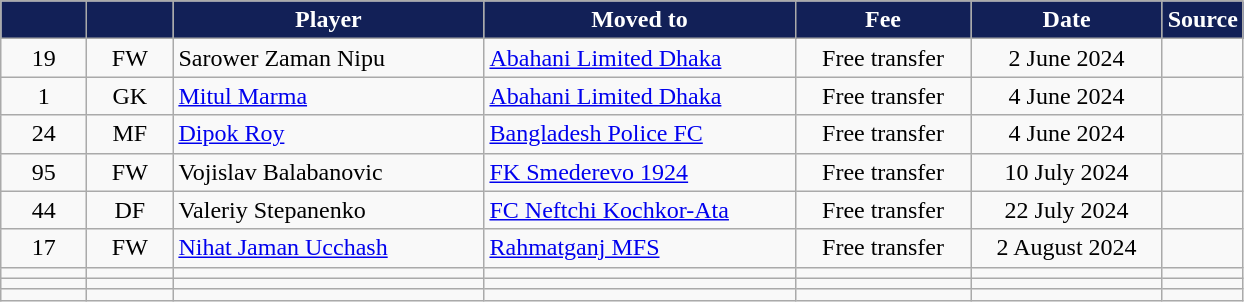<table class="wikitable plainrowheaders sortable" style="text-align:center">
<tr>
<th style="background:#122057; color:white; width:50px;"></th>
<th style="background:#122057; color:white; width:50px;"></th>
<th style="background:#122057; color:white; width:200px;">Player</th>
<th style="background:#122057; color:white; width:200px;">Moved to</th>
<th style="background:#122057; color:white; width:110px;">Fee</th>
<th style="background:#122057; color:white; width:120px;">Date</th>
<th style="background:#122057; color:white; width:25px;">Source</th>
</tr>
<tr>
<td align="center">19</td>
<td align="center">FW</td>
<td align="left">Sarower Zaman Nipu</td>
<td align="left"><a href='#'>Abahani Limited Dhaka</a></td>
<td align="center">Free transfer</td>
<td>2 June 2024</td>
<td></td>
</tr>
<tr>
<td>1</td>
<td>GK</td>
<td align="left"><a href='#'>Mitul Marma</a></td>
<td align="left"><a href='#'>Abahani Limited Dhaka</a></td>
<td>Free transfer</td>
<td>4 June 2024</td>
<td></td>
</tr>
<tr>
<td>24</td>
<td>MF</td>
<td align="left"><a href='#'>Dipok Roy</a></td>
<td align="left"><a href='#'>Bangladesh Police FC</a></td>
<td>Free transfer</td>
<td>4 June 2024</td>
<td></td>
</tr>
<tr>
<td>95</td>
<td>FW</td>
<td align="left"> Vojislav Balabanovic</td>
<td align="left"> <a href='#'>FK Smederevo 1924</a></td>
<td>Free transfer</td>
<td>10 July 2024</td>
<td></td>
</tr>
<tr>
<td>44</td>
<td>DF</td>
<td align="left"> Valeriy Stepanenko</td>
<td align="left"> <a href='#'>FC Neftchi Kochkor-Ata</a></td>
<td>Free transfer</td>
<td>22 July 2024</td>
<td></td>
</tr>
<tr>
<td>17</td>
<td>FW</td>
<td align="left"><a href='#'>Nihat Jaman Ucchash</a></td>
<td align="left"><a href='#'>Rahmatganj MFS</a></td>
<td>Free transfer</td>
<td>2 August 2024</td>
<td></td>
</tr>
<tr>
<td></td>
<td></td>
<td align="left"></td>
<td align="left"></td>
<td></td>
<td></td>
<td></td>
</tr>
<tr>
<td></td>
<td></td>
<td align="left"></td>
<td align="left"></td>
<td></td>
<td></td>
<td></td>
</tr>
<tr>
<td></td>
<td></td>
<td align="left"></td>
<td align="left"></td>
<td></td>
<td></td>
<td></td>
</tr>
</table>
